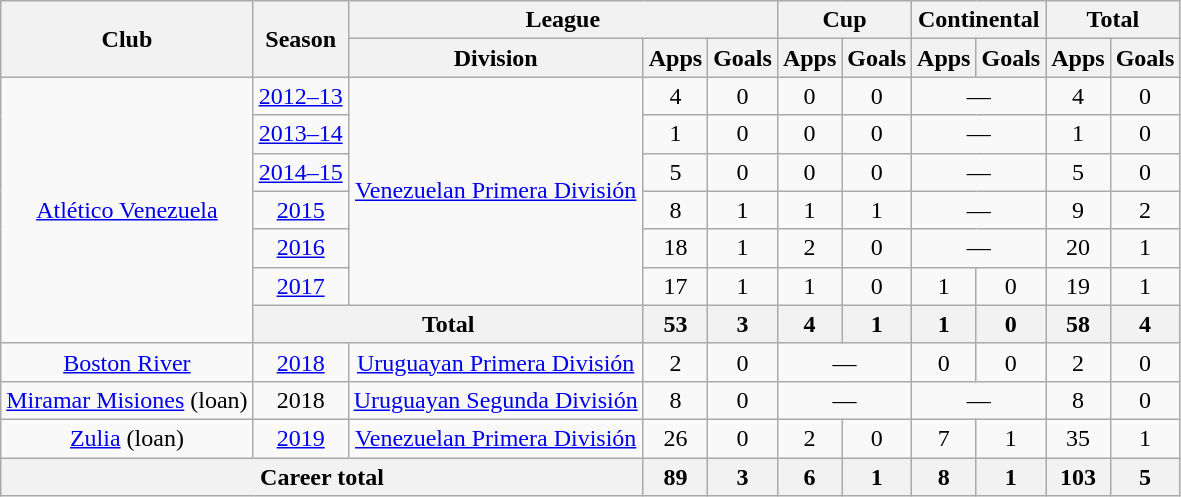<table class="wikitable" Style="text-align: center">
<tr>
<th rowspan="2">Club</th>
<th rowspan="2">Season</th>
<th colspan="3">League</th>
<th colspan="2">Cup</th>
<th colspan="2">Continental</th>
<th colspan="2">Total</th>
</tr>
<tr>
<th>Division</th>
<th>Apps</th>
<th>Goals</th>
<th>Apps</th>
<th>Goals</th>
<th>Apps</th>
<th>Goals</th>
<th>Apps</th>
<th>Goals</th>
</tr>
<tr>
<td rowspan="7"><a href='#'>Atlético Venezuela</a></td>
<td><a href='#'>2012–13</a></td>
<td rowspan="6"><a href='#'>Venezuelan Primera División</a></td>
<td>4</td>
<td>0</td>
<td>0</td>
<td>0</td>
<td colspan="2">—</td>
<td>4</td>
<td>0</td>
</tr>
<tr>
<td><a href='#'>2013–14</a></td>
<td>1</td>
<td>0</td>
<td>0</td>
<td>0</td>
<td colspan="2">—</td>
<td>1</td>
<td>0</td>
</tr>
<tr>
<td><a href='#'>2014–15</a></td>
<td>5</td>
<td>0</td>
<td>0</td>
<td>0</td>
<td colspan="2">—</td>
<td>5</td>
<td>0</td>
</tr>
<tr>
<td><a href='#'>2015</a></td>
<td>8</td>
<td>1</td>
<td>1</td>
<td>1</td>
<td colspan="2">—</td>
<td>9</td>
<td>2</td>
</tr>
<tr>
<td><a href='#'>2016</a></td>
<td>18</td>
<td>1</td>
<td>2</td>
<td>0</td>
<td colspan="2">—</td>
<td>20</td>
<td>1</td>
</tr>
<tr>
<td><a href='#'>2017</a></td>
<td>17</td>
<td>1</td>
<td>1</td>
<td>0</td>
<td>1</td>
<td>0</td>
<td>19</td>
<td>1</td>
</tr>
<tr>
<th colspan="2">Total</th>
<th>53</th>
<th>3</th>
<th>4</th>
<th>1</th>
<th>1</th>
<th>0</th>
<th>58</th>
<th>4</th>
</tr>
<tr>
<td><a href='#'>Boston River</a></td>
<td><a href='#'>2018</a></td>
<td rowspan="1"><a href='#'>Uruguayan Primera División</a></td>
<td>2</td>
<td>0</td>
<td colspan="2">—</td>
<td>0</td>
<td>0</td>
<td>2</td>
<td>0</td>
</tr>
<tr>
<td><a href='#'>Miramar Misiones</a> (loan)</td>
<td>2018</td>
<td rowspan="1"><a href='#'>Uruguayan Segunda División</a></td>
<td>8</td>
<td>0</td>
<td colspan="2">—</td>
<td colspan="2">—</td>
<td>8</td>
<td>0</td>
</tr>
<tr>
<td><a href='#'>Zulia</a> (loan)</td>
<td><a href='#'>2019</a></td>
<td rowspan="1"><a href='#'>Venezuelan Primera División</a></td>
<td>26</td>
<td>0</td>
<td>2</td>
<td>0</td>
<td>7</td>
<td>1</td>
<td>35</td>
<td>1</td>
</tr>
<tr>
<th colspan="3">Career total</th>
<th>89</th>
<th>3</th>
<th>6</th>
<th>1</th>
<th>8</th>
<th>1</th>
<th>103</th>
<th>5</th>
</tr>
</table>
